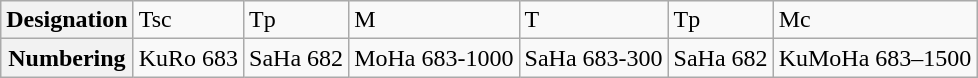<table class="wikitable">
<tr>
<th>Designation</th>
<td>Tsc</td>
<td>Tp</td>
<td>M</td>
<td>T</td>
<td>Tp</td>
<td>Mc</td>
</tr>
<tr>
<th>Numbering</th>
<td>KuRo 683</td>
<td>SaHa 682</td>
<td>MoHa 683-1000</td>
<td>SaHa 683-300</td>
<td>SaHa 682</td>
<td>KuMoHa 683–1500</td>
</tr>
</table>
